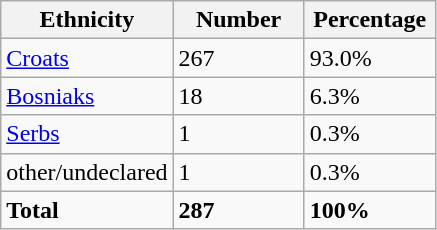<table class="wikitable">
<tr>
<th width="100px">Ethnicity</th>
<th width="80px">Number</th>
<th width="80px">Percentage</th>
</tr>
<tr>
<td><a href='#'>Croats</a></td>
<td>267</td>
<td>93.0%</td>
</tr>
<tr>
<td><a href='#'>Bosniaks</a></td>
<td>18</td>
<td>6.3%</td>
</tr>
<tr>
<td><a href='#'>Serbs</a></td>
<td>1</td>
<td>0.3%</td>
</tr>
<tr>
<td>other/undeclared</td>
<td>1</td>
<td>0.3%</td>
</tr>
<tr>
<td><strong>Total</strong></td>
<td><strong>287</strong></td>
<td><strong>100%</strong></td>
</tr>
</table>
